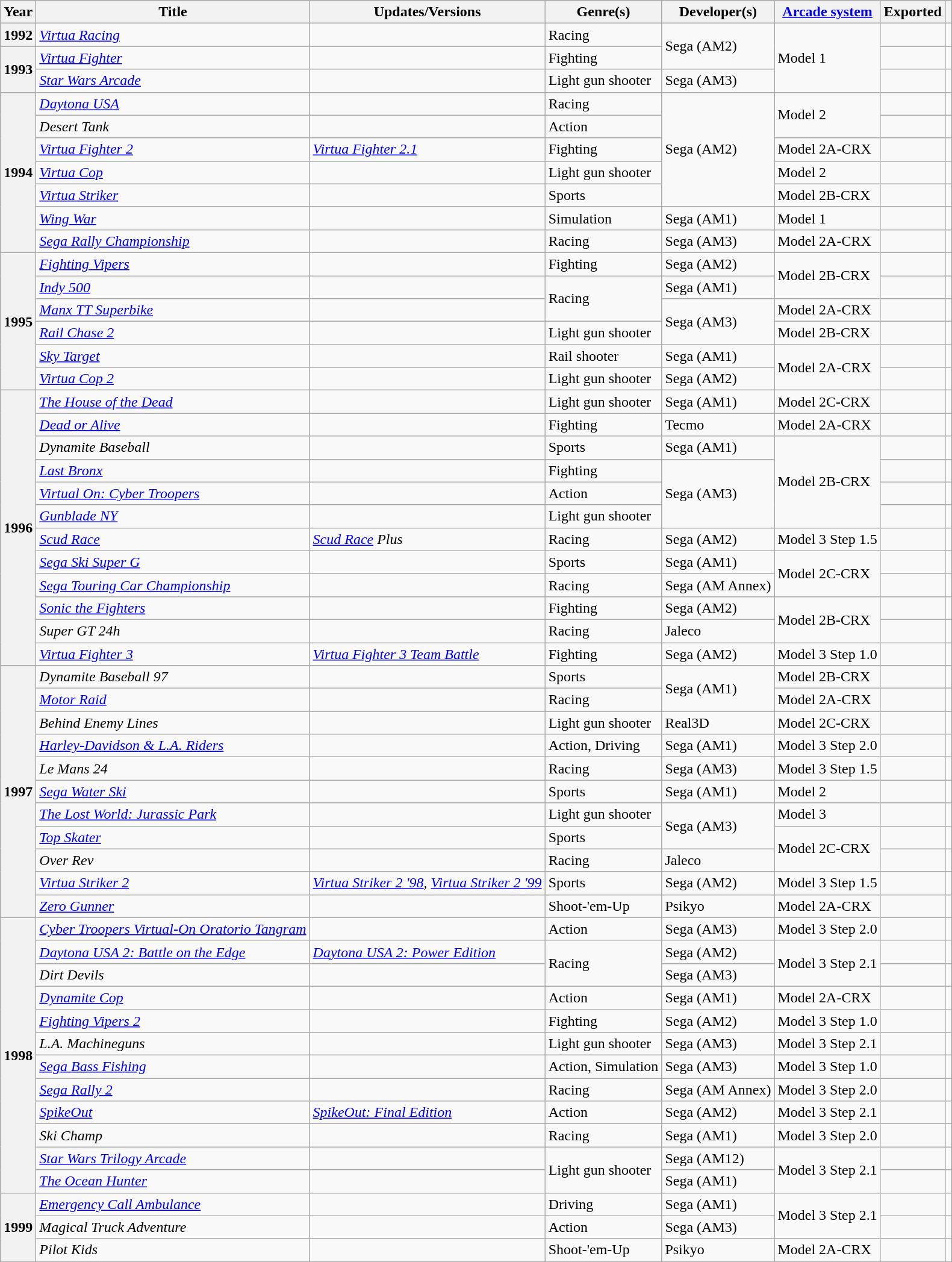<table class="wikitable sortable">
<tr>
<th>Year</th>
<th>Title</th>
<th>Updates/Versions</th>
<th>Genre(s)</th>
<th>Developer(s)</th>
<th><a href='#'>Arcade system</a></th>
<th>Exported</th>
<th></th>
</tr>
<tr>
<th>1992</th>
<td><em><a href='#'>Virtua Racing</a></em></td>
<td></td>
<td>Racing</td>
<td rowspan="2">Sega (AM2)</td>
<td rowspan="3">Model 1</td>
<td></td>
<td></td>
</tr>
<tr>
<th rowspan="2">1993</th>
<td><em><a href='#'>Virtua Fighter</a></em></td>
<td></td>
<td>Fighting</td>
<td></td>
<td></td>
</tr>
<tr>
<td><em><a href='#'>Star Wars Arcade</a></em></td>
<td></td>
<td>Light gun shooter</td>
<td>Sega (AM3)</td>
<td></td>
<td></td>
</tr>
<tr>
<th rowspan="7">1994</th>
<td><em><a href='#'>Daytona USA</a></em></td>
<td></td>
<td>Racing</td>
<td rowspan="5">Sega (AM2)</td>
<td rowspan="2">Model 2</td>
<td></td>
<td></td>
</tr>
<tr>
<td><em>Desert Tank</em></td>
<td></td>
<td>Action</td>
<td></td>
<td></td>
</tr>
<tr>
<td><em><a href='#'>Virtua Fighter 2</a></em></td>
<td><em><a href='#'>Virtua Fighter 2.1</a></em></td>
<td>Fighting</td>
<td>Model 2A-CRX</td>
<td></td>
<td></td>
</tr>
<tr>
<td><em><a href='#'>Virtua Cop</a></em></td>
<td></td>
<td>Light gun shooter</td>
<td>Model 2</td>
<td></td>
<td></td>
</tr>
<tr>
<td><em><a href='#'>Virtua Striker</a></em></td>
<td></td>
<td>Sports</td>
<td>Model 2B-CRX</td>
<td></td>
<td></td>
</tr>
<tr>
<td><em><a href='#'>Wing War</a></em></td>
<td></td>
<td>Simulation</td>
<td>Sega (AM1)</td>
<td>Model 1</td>
<td></td>
<td></td>
</tr>
<tr>
<td><em><a href='#'>Sega Rally Championship</a></em></td>
<td></td>
<td>Racing</td>
<td>Sega (AM3)</td>
<td>Model 2A-CRX</td>
<td></td>
<td></td>
</tr>
<tr>
<th rowspan="6">1995</th>
<td><em><a href='#'>Fighting Vipers</a></em></td>
<td></td>
<td>Fighting</td>
<td>Sega (AM2)</td>
<td rowspan="2">Model 2B-CRX</td>
<td></td>
<td></td>
</tr>
<tr>
<td><em><a href='#'>Indy 500</a></em></td>
<td></td>
<td rowspan="2">Racing</td>
<td>Sega (AM1)</td>
<td></td>
<td></td>
</tr>
<tr>
<td><em><a href='#'>Manx TT Superbike</a></em></td>
<td></td>
<td rowspan="2">Sega (AM3)</td>
<td>Model 2A-CRX</td>
<td></td>
<td></td>
</tr>
<tr>
<td><em><a href='#'>Rail Chase 2</a></em></td>
<td></td>
<td>Light gun shooter</td>
<td>Model 2B-CRX</td>
<td></td>
<td></td>
</tr>
<tr>
<td><em><a href='#'>Sky Target</a></em></td>
<td></td>
<td>Rail shooter</td>
<td>Sega (AM1)</td>
<td rowspan="2">Model 2A-CRX</td>
<td></td>
<td></td>
</tr>
<tr>
<td><em><a href='#'>Virtua Cop 2</a></em></td>
<td></td>
<td>Light gun shooter</td>
<td>Sega (AM2)</td>
<td></td>
<td></td>
</tr>
<tr>
<th rowspan="12">1996</th>
<td><em><a href='#'>The House of the Dead</a></em></td>
<td></td>
<td rowspan="1">Light gun shooter</td>
<td>Sega (AM1)</td>
<td>Model 2C-CRX</td>
<td></td>
<td></td>
</tr>
<tr>
<td><a href='#'><em>Dead or Alive</em></a></td>
<td></td>
<td>Fighting</td>
<td>Tecmo</td>
<td>Model 2A-CRX</td>
<td></td>
<td></td>
</tr>
<tr>
<td><em>Dynamite Baseball</em></td>
<td></td>
<td>Sports</td>
<td>Sega (AM1)</td>
<td rowspan="4">Model 2B-CRX</td>
<td></td>
<td></td>
</tr>
<tr>
<td><em><a href='#'>Last Bronx</a></em></td>
<td></td>
<td>Fighting</td>
<td rowspan="3">Sega (AM3)</td>
<td></td>
<td></td>
</tr>
<tr>
<td><em><a href='#'>Virtual On: Cyber Troopers</a></em></td>
<td></td>
<td>Action</td>
<td></td>
<td></td>
</tr>
<tr>
<td><em><a href='#'>Gunblade NY</a></em></td>
<td></td>
<td>Light gun shooter</td>
<td></td>
<td></td>
</tr>
<tr>
<td><em><a href='#'>Scud Race</a></em></td>
<td><em><a href='#'>Scud Race</a> Plus</em></td>
<td>Racing</td>
<td>Sega (AM2)</td>
<td>Model 3 Step 1.5</td>
<td></td>
<td></td>
</tr>
<tr>
<td><em><a href='#'>Sega Ski Super G</a></em></td>
<td></td>
<td>Sports</td>
<td>Sega (AM1)</td>
<td rowspan="2">Model 2C-CRX</td>
<td></td>
<td></td>
</tr>
<tr>
<td><em><a href='#'>Sega Touring Car Championship</a></em></td>
<td></td>
<td>Racing</td>
<td>Sega (AM Annex)</td>
<td></td>
<td></td>
</tr>
<tr>
<td><em><a href='#'>Sonic the Fighters</a></em></td>
<td></td>
<td>Fighting</td>
<td>Sega (AM2)</td>
<td rowspan="2">Model 2B-CRX</td>
<td></td>
<td></td>
</tr>
<tr>
<td><em>Super GT 24h</em></td>
<td></td>
<td>Racing</td>
<td>Jaleco</td>
<td></td>
<td></td>
</tr>
<tr>
<td><em><a href='#'>Virtua Fighter 3</a></em></td>
<td><em><a href='#'>Virtua Fighter 3 Team Battle</a></em></td>
<td>Fighting</td>
<td>Sega (AM2)</td>
<td>Model 3 Step 1.0</td>
<td></td>
<td></td>
</tr>
<tr>
<th rowspan="11">1997</th>
<td><em>Dynamite Baseball 97</em></td>
<td></td>
<td>Sports</td>
<td rowspan="2">Sega (AM1)</td>
<td>Model 2B-CRX</td>
<td></td>
<td></td>
</tr>
<tr>
<td><em><a href='#'>Motor Raid</a></em></td>
<td></td>
<td>Racing</td>
<td>Model 2A-CRX</td>
<td></td>
<td></td>
</tr>
<tr>
<td><em>Behind Enemy Lines</em></td>
<td></td>
<td>Light gun shooter</td>
<td>Real3D</td>
<td>Model 2C-CRX</td>
<td></td>
<td></td>
</tr>
<tr>
<td><em><a href='#'>Harley-Davidson & L.A. Riders</a></em></td>
<td></td>
<td>Action, Driving</td>
<td>Sega (AM1)</td>
<td>Model 3 Step 2.0</td>
<td></td>
<td></td>
</tr>
<tr>
<td><em>Le Mans 24</em></td>
<td></td>
<td>Racing</td>
<td>Sega (AM3)</td>
<td>Model 3 Step 1.5</td>
<td></td>
<td></td>
</tr>
<tr>
<td><em><a href='#'>Sega Water Ski</a></em></td>
<td></td>
<td>Sports</td>
<td>Sega (AM1)</td>
<td>Model 2</td>
<td></td>
<td></td>
</tr>
<tr>
<td><em><a href='#'>The Lost World: Jurassic Park</a></em></td>
<td></td>
<td>Light gun shooter</td>
<td rowspan="2">Sega (AM3)</td>
<td>Model 3</td>
<td></td>
<td></td>
</tr>
<tr>
<td><em><a href='#'>Top Skater</a></em></td>
<td></td>
<td>Sports</td>
<td rowspan="2">Model 2C-CRX</td>
<td></td>
<td></td>
</tr>
<tr>
<td><em>Over Rev</em></td>
<td></td>
<td>Racing</td>
<td>Jaleco</td>
<td></td>
<td></td>
</tr>
<tr>
<td><em><a href='#'>Virtua Striker 2</a></em></td>
<td><em><a href='#'>Virtua Striker 2 '98</a>, <a href='#'>Virtua Striker 2 '99</a></em></td>
<td>Sports</td>
<td>Sega (AM2)</td>
<td>Model 3 Step 1.5</td>
<td></td>
<td></td>
</tr>
<tr>
<td><em><a href='#'>Zero Gunner</a></em></td>
<td></td>
<td>Shoot-'em-Up</td>
<td>Psikyo</td>
<td>Model 2A-CRX</td>
<td></td>
<td></td>
</tr>
<tr>
<th rowspan="12">1998</th>
<td><em><a href='#'>Cyber Troopers Virtual-On Oratorio Tangram</a></em></td>
<td></td>
<td>Action</td>
<td>Sega (AM3)</td>
<td>Model 3 Step 2.0</td>
<td></td>
<td></td>
</tr>
<tr>
<td><em><a href='#'>Daytona USA 2: Battle on the Edge</a></em></td>
<td><em><a href='#'>Daytona USA 2: Power Edition</a></em></td>
<td rowspan="2">Racing</td>
<td>Sega (AM2)</td>
<td rowspan="2">Model 3 Step 2.1</td>
<td></td>
<td></td>
</tr>
<tr>
<td><em>Dirt Devils</em></td>
<td></td>
<td>Sega (AM3)</td>
<td></td>
<td></td>
</tr>
<tr>
<td><em><a href='#'>Dynamite Cop</a></em></td>
<td></td>
<td>Action</td>
<td>Sega (AM1)</td>
<td>Model 2A-CRX</td>
<td></td>
<td></td>
</tr>
<tr>
<td><em><a href='#'>Fighting Vipers 2</a></em></td>
<td></td>
<td>Fighting</td>
<td>Sega (AM2)</td>
<td>Model 3 Step 1.0</td>
<td></td>
<td></td>
</tr>
<tr>
<td><em>L.A. Machineguns</em></td>
<td></td>
<td>Light gun shooter</td>
<td>Sega (AM3)</td>
<td>Model 3 Step 2.1</td>
<td></td>
<td></td>
</tr>
<tr>
<td><em><a href='#'>Sega Bass Fishing</a></em></td>
<td></td>
<td>Action, Simulation</td>
<td>Sega (AM3)</td>
<td>Model 3 Step 1.0</td>
<td></td>
<td></td>
</tr>
<tr>
<td><em><a href='#'>Sega Rally 2</a></em></td>
<td></td>
<td>Racing</td>
<td>Sega (AM Annex)</td>
<td>Model 3 Step 2.0</td>
<td></td>
<td></td>
</tr>
<tr>
<td><em><a href='#'>SpikeOut</a></em></td>
<td><em><a href='#'>SpikeOut: Final Edition</a></em></td>
<td>Action</td>
<td>Sega (AM2)</td>
<td>Model 3 Step 2.1</td>
<td></td>
<td></td>
</tr>
<tr>
<td><em>Ski Champ</em></td>
<td></td>
<td>Racing</td>
<td>Sega (AM1)</td>
<td>Model 3 Step 2.0</td>
<td></td>
<td></td>
</tr>
<tr>
<td><em><a href='#'>Star Wars Trilogy Arcade</a></em></td>
<td></td>
<td rowspan="2">Light gun shooter</td>
<td>Sega (AM12)</td>
<td rowspan="2">Model 3 Step 2.1</td>
<td></td>
<td></td>
</tr>
<tr>
<td><em><a href='#'>The Ocean Hunter</a></em></td>
<td></td>
<td>Sega (AM1)</td>
<td></td>
<td></td>
</tr>
<tr>
<th rowspan="3">1999</th>
<td><em><a href='#'>Emergency Call Ambulance</a></em></td>
<td></td>
<td>Driving</td>
<td>Sega (AM1)</td>
<td rowspan="2">Model 3 Step 2.1</td>
<td></td>
<td></td>
</tr>
<tr>
<td><em>Magical Truck Adventure</em></td>
<td></td>
<td>Action</td>
<td>Sega (AM3)</td>
<td></td>
<td></td>
</tr>
<tr>
<td><em>Pilot Kids</em></td>
<td></td>
<td>Shoot-'em-Up</td>
<td>Psikyo</td>
<td>Model 2A-CRX</td>
<td></td>
<td></td>
</tr>
</table>
